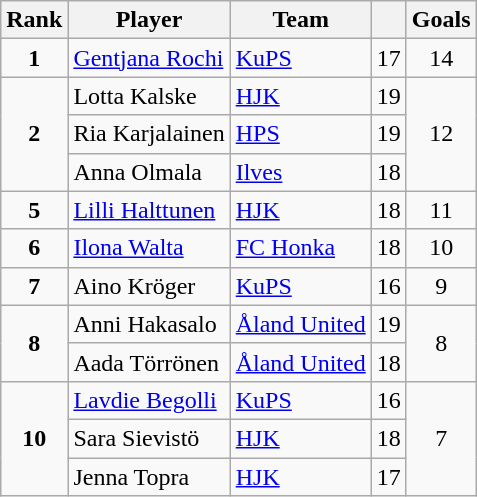<table class="wikitable sortable" style="text-align:center">
<tr>
<th>Rank</th>
<th>Player</th>
<th>Team</th>
<th></th>
<th>Goals</th>
</tr>
<tr>
<td><strong>1</strong></td>
<td style="text-align:left"> <a href='#'>Gentjana Rochi</a></td>
<td style="text-align:left"><a href='#'>KuPS</a></td>
<td>17</td>
<td>14</td>
</tr>
<tr>
<td rowspan = 3><strong>2</strong></td>
<td style="text-align:left"> Lotta Kalske</td>
<td style="text-align:left"><a href='#'>HJK</a></td>
<td>19</td>
<td rowspan = 3>12</td>
</tr>
<tr>
<td style="text-align:left"> Ria Karjalainen</td>
<td style="text-align:left"><a href='#'>HPS</a></td>
<td>19</td>
</tr>
<tr>
<td style="text-align:left"> Anna Olmala</td>
<td style="text-align:left"><a href='#'>Ilves</a></td>
<td>18</td>
</tr>
<tr>
<td><strong>5</strong></td>
<td style="text-align:left"> <a href='#'>Lilli Halttunen</a></td>
<td style="text-align:left"><a href='#'>HJK</a></td>
<td>18</td>
<td>11</td>
</tr>
<tr>
<td><strong>6</strong></td>
<td style="text-align:left"> <a href='#'>Ilona Walta</a></td>
<td style="text-align:left"><a href='#'>FC Honka</a></td>
<td>18</td>
<td>10</td>
</tr>
<tr>
<td><strong>7</strong></td>
<td style="text-align:left"> Aino Kröger</td>
<td style="text-align:left"><a href='#'>KuPS</a></td>
<td>16</td>
<td>9</td>
</tr>
<tr>
<td rowspan = 2><strong>8</strong></td>
<td style="text-align:left"> Anni Hakasalo</td>
<td style="text-align:left"><a href='#'>Åland United</a></td>
<td>19</td>
<td rowspan = 2>8</td>
</tr>
<tr>
<td style="text-align:left"> Aada Törrönen</td>
<td style="text-align:left"><a href='#'>Åland United</a></td>
<td>18</td>
</tr>
<tr>
<td rowspan = 3><strong>10</strong></td>
<td style="text-align:left"> <a href='#'>Lavdie Begolli</a></td>
<td style="text-align:left"><a href='#'>KuPS</a></td>
<td>16</td>
<td rowspan = 3>7</td>
</tr>
<tr>
<td style="text-align:left"> Sara Sievistö</td>
<td style="text-align:left"><a href='#'>HJK</a></td>
<td>18</td>
</tr>
<tr>
<td style="text-align:left"> Jenna Topra</td>
<td style="text-align:left"><a href='#'>HJK</a></td>
<td>17</td>
</tr>
</table>
